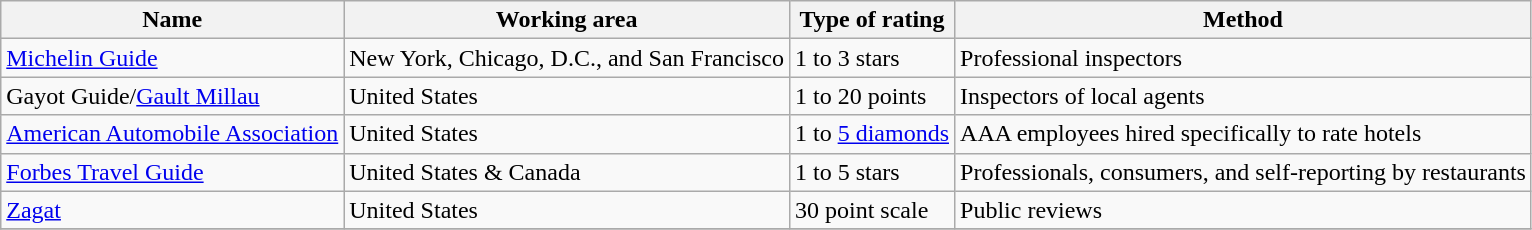<table class="wikitable sortable">
<tr>
<th>Name</th>
<th>Working area</th>
<th>Type of rating</th>
<th>Method</th>
</tr>
<tr>
<td><a href='#'>Michelin Guide</a></td>
<td>New York, Chicago, D.C., and San Francisco</td>
<td>1 to 3 stars</td>
<td>Professional inspectors</td>
</tr>
<tr>
<td>Gayot Guide/<a href='#'>Gault Millau</a></td>
<td>United States</td>
<td>1 to 20 points</td>
<td>Inspectors of local agents</td>
</tr>
<tr>
<td><a href='#'>American Automobile Association</a></td>
<td>United States</td>
<td>1 to <a href='#'>5 diamonds</a></td>
<td>AAA employees hired specifically to rate hotels</td>
</tr>
<tr>
<td><a href='#'>Forbes Travel Guide</a></td>
<td>United States & Canada</td>
<td>1 to 5 stars</td>
<td>Professionals, consumers, and self-reporting by restaurants</td>
</tr>
<tr>
<td><a href='#'>Zagat</a></td>
<td>United States</td>
<td>30 point scale</td>
<td>Public reviews</td>
</tr>
<tr>
</tr>
</table>
